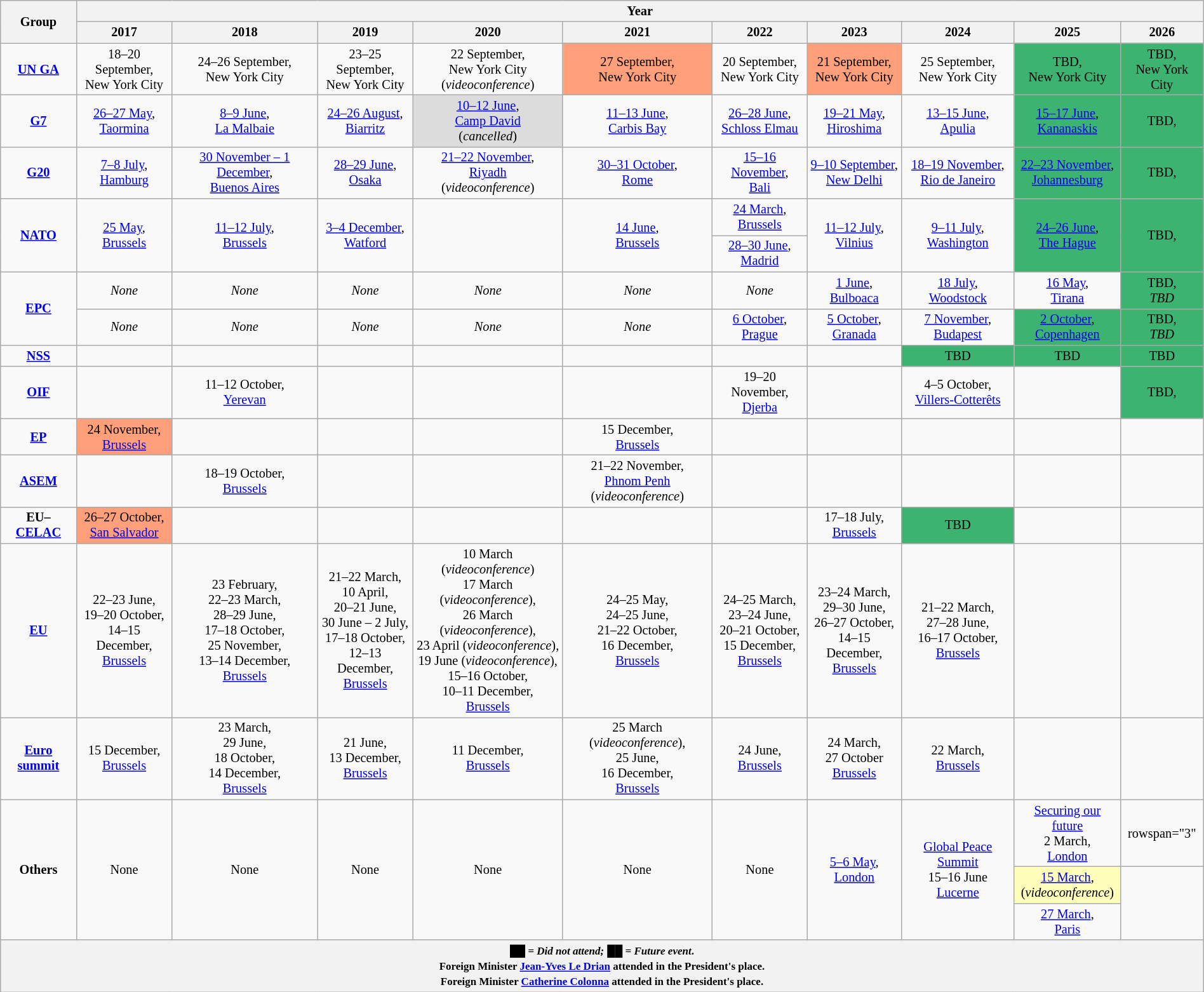<table class="wikitable" style="font-size:85%; text-align:center; margin-left: auto; margin-right: auto;">
<tr>
<th rowspan="2">Group</th>
<th colspan="10">Year</th>
</tr>
<tr>
<th>2017</th>
<th>2018</th>
<th>2019</th>
<th>2020</th>
<th>2021</th>
<th>2022</th>
<th>2023</th>
<th>2024</th>
<th>2025</th>
<th>2026</th>
</tr>
<tr>
<td><strong><a href='#'>UN GA</a></strong></td>
<td>18–20 September, <br> New York City</td>
<td>24–26 September,<br> New York City</td>
<td>23–25 September,<br> New York City</td>
<td>22 September,<br> New York City<br>(<em>videoconference</em>)</td>
<td style="background:#FFA07A;">27 September,<br> New York City</td>
<td>20 September,<br> New York City</td>
<td style="background:#FFA07A;">21 September,<br> New York City</td>
<td>25 September,<br> New York City</td>
<td style="background:#3Cb371;">TBD,<br> New York City</td>
<td style="background:#3Cb371;">TBD,<br> New York City</td>
</tr>
<tr>
<td><strong><a href='#'>G7</a></strong></td>
<td><a href='#'>26–27 May</a>,<br> <a href='#'>Taormina</a></td>
<td><a href='#'>8–9 June</a>,<br> <a href='#'>La Malbaie</a></td>
<td><a href='#'>24–26 August</a>,<br> <a href='#'>Biarritz</a></td>
<td style="background:#dcdcdc;"><a href='#'>10–12 June</a>,<br> <a href='#'>Camp David</a><br>(<em>cancelled</em>)</td>
<td><a href='#'>11–13 June</a>,<br> <a href='#'>Carbis Bay</a></td>
<td><a href='#'>26–28 June</a>,<br> <a href='#'>Schloss Elmau</a></td>
<td><a href='#'>19–21 May</a>,<br> <a href='#'>Hiroshima</a></td>
<td><a href='#'>13–15 June</a>,<br> <a href='#'>Apulia</a></td>
<td style="background:#3Cb371;"><a href='#'>15–17 June</a>,<br> <a href='#'>Kananaskis</a></td>
<td style="background:#3Cb371;">TBD,<br></td>
</tr>
<tr>
<td><strong><a href='#'>G20</a></strong></td>
<td><a href='#'>7–8 July</a>,<br> <a href='#'>Hamburg</a></td>
<td><a href='#'>30 November – 1 December</a>,<br> <a href='#'>Buenos Aires</a></td>
<td><a href='#'>28–29 June</a>,<br> <a href='#'>Osaka</a></td>
<td><a href='#'>21–22 November</a>,<br> <a href='#'>Riyadh</a><br>(<em>videoconference</em>)</td>
<td><a href='#'>30–31 October</a>, <br> <a href='#'>Rome</a></td>
<td><a href='#'>15–16 November</a>,<br> <a href='#'>Bali</a></td>
<td><a href='#'>9–10 September</a>,<br> <a href='#'>New Delhi</a></td>
<td><a href='#'>18–19 November</a>,<br> <a href='#'>Rio de Janeiro</a></td>
<td style="background:#3Cb371;"><a href='#'>22–23 November</a>,<br> <a href='#'>Johannesburg</a></td>
<td style="background:#3Cb371;">TBD,<br></td>
</tr>
<tr>
<td rowspan="2"><strong><a href='#'>NATO</a></strong></td>
<td rowspan="2"><a href='#'>25 May</a>,<br> <a href='#'>Brussels</a></td>
<td rowspan="2"><a href='#'>11–12 July</a>,<br> <a href='#'>Brussels</a></td>
<td rowspan="2"><a href='#'>3–4 December</a>,<br> <a href='#'>Watford</a></td>
<td rowspan="2"></td>
<td rowspan="2"><a href='#'>14 June</a>, <br> <a href='#'>Brussels</a></td>
<td><a href='#'>24 March</a>,<br>  <a href='#'>Brussels</a></td>
<td rowspan="2"><a href='#'>11–12 July</a>,<br>  <a href='#'>Vilnius</a></td>
<td rowspan="2"><a href='#'>9–11 July</a>,<br> <a href='#'>Washington</a></td>
<td style="background:#3Cb371;" rowspan="2"><a href='#'>24–26 June</a>,<br> <a href='#'>The Hague</a></td>
<td style="background:#3Cb371;" rowspan="2">TBD,<br></td>
</tr>
<tr>
<td><a href='#'>28–30 June</a>,<br>  <a href='#'>Madrid</a></td>
</tr>
<tr>
<td rowspan="2"><strong><a href='#'>EPC</a></strong></td>
<td><em>None</em></td>
<td><em>None</em></td>
<td><em>None</em></td>
<td><em>None</em></td>
<td><em>None</em></td>
<td><em>None</em></td>
<td><a href='#'>1 June</a>,<br> <a href='#'>Bulboaca</a></td>
<td><a href='#'>18 July</a>,<br>  <a href='#'>Woodstock</a></td>
<td><a href='#'>16 May</a>,<br> <a href='#'>Tirana</a></td>
<td style="background:#3Cb371;">TBD,<br><em> TBD</em></td>
</tr>
<tr>
<td><em>None</em></td>
<td><em>None</em></td>
<td><em>None</em></td>
<td><em>None</em></td>
<td><em>None</em></td>
<td><a href='#'>6 October</a>,<br>  <a href='#'>Prague</a></td>
<td><a href='#'>5 October</a>,<br>  <a href='#'>Granada</a></td>
<td><a href='#'>7 November</a>,<br>  <a href='#'>Budapest</a></td>
<td style="background:#3Cb371;"><a href='#'>2 October</a>,<br> <a href='#'>Copenhagen</a></td>
<td style="background:#3Cb371;">TBD,<br><em> TBD</em></td>
</tr>
<tr>
<td><strong><a href='#'>NSS</a></strong></td>
<td></td>
<td></td>
<td></td>
<td></td>
<td></td>
<td></td>
<td></td>
<td style="background:#3Cb371;">TBD</td>
<td style="background:#3Cb371;">TBD</td>
<td style="background:#3Cb371;">TBD</td>
</tr>
<tr>
<td><strong><a href='#'>OIF</a></strong></td>
<td></td>
<td>11–12 October,<br> <a href='#'>Yerevan</a></td>
<td></td>
<td></td>
<td></td>
<td>19–20 November,<br> <a href='#'>Djerba</a></td>
<td></td>
<td>4–5 October,<br> <a href='#'>Villers-Cotterêts</a></td>
<td></td>
<td style="background:#3Cb371;">TBD,<br></td>
</tr>
<tr>
<td><strong><a href='#'>EP</a></strong></td>
<td style="background:#FFA07A;">24 November,<br> <a href='#'>Brussels</a></td>
<td></td>
<td></td>
<td></td>
<td>15 December,<br> <a href='#'>Brussels</a></td>
<td></td>
<td></td>
<td></td>
<td></td>
<td></td>
</tr>
<tr>
<td><strong><a href='#'>ASEM</a></strong></td>
<td></td>
<td>18–19 October,<br> <a href='#'>Brussels</a></td>
<td></td>
<td></td>
<td>21–22 November,<br> <a href='#'>Phnom Penh</a><br>(<em>videoconference</em>)</td>
<td></td>
<td></td>
<td></td>
<td></td>
<td></td>
</tr>
<tr>
<td><strong>EU–<a href='#'>CELAC</a></strong></td>
<td style="background:#FFA07A;">26–27 October,<br> <a href='#'>San Salvador</a></td>
<td></td>
<td></td>
<td></td>
<td></td>
<td></td>
<td>17–18 July,<br> <a href='#'>Brussels</a></td>
<td style="background:#3Cb371;">TBD</td>
<td></td>
<td></td>
</tr>
<tr>
<td><strong><a href='#'>EU</a></strong></td>
<td>22–23 June,<br>19–20 October,<br>14–15 December,<br> <a href='#'>Brussels</a></td>
<td>23 February,<br>22–23 March,<br>28–29 June,<br>17–18 October,<br>25 November,<br>13–14 December,<br> <a href='#'>Brussels</a></td>
<td>21–22 March,<br>10 April,<br>20–21 June,<br>30 June – 2 July,<br>17–18 October,<br>12–13 December,<br> <a href='#'>Brussels</a></td>
<td>10 March (<em>videoconference</em>)<br>17 March (<em>videoconference</em>),<br>26 March (<em>videoconference</em>),<br>23 April (<em>videoconference</em>),<br>19 June (<em>videoconference</em>),<br>15–16 October,<br>10–11 December,<br> <a href='#'>Brussels</a></td>
<td>24–25 May,<br>24–25 June,<br>21–22 October,<br>16 December,<br> <a href='#'>Brussels</a></td>
<td>24–25 March,<br>23–24 June,<br>20–21 October,<br>15 December,<br> <a href='#'>Brussels</a></td>
<td>23–24 March,<br>29–30 June,<br>26–27 October,<br>14–15 December,<br> <a href='#'>Brussels</a></td>
<td>21–22 March,<br>27–28 June,<br>16–17 October,<br> <a href='#'>Brussels</a></td>
<td></td>
<td></td>
</tr>
<tr>
<td><strong><a href='#'>Euro summit</a></strong></td>
<td>15 December,<br> <a href='#'>Brussels</a></td>
<td>23 March,<br>29 June,<br>18 October,<br>14 December,<br> <a href='#'>Brussels</a></td>
<td>21 June,<br>13 December,<br> <a href='#'>Brussels</a></td>
<td>11 December,<br> <a href='#'>Brussels</a></td>
<td>25 March (<em>videoconference</em>),<br>25 June,<br>16 December,<br> <a href='#'>Brussels</a></td>
<td>24 June,<br> <a href='#'>Brussels</a></td>
<td>24 March,<br>27 October<br> <a href='#'>Brussels</a></td>
<td>22 March,<br> <a href='#'>Brussels</a></td>
<td></td>
<td></td>
</tr>
<tr>
<td rowspan="3"><strong>Others</strong></td>
<td rowspan="3">None</td>
<td rowspan="3">None</td>
<td rowspan="3">None</td>
<td rowspan="3">None</td>
<td rowspan="3">None</td>
<td rowspan="3">None</td>
<td rowspan="3"><a href='#'>5–6 May</a>,<br> <a href='#'>London</a></td>
<td rowspan="3"><a href='#'>Global Peace Summit</a><br>15–16 June<br> <a href='#'>Lucerne</a></td>
<td><a href='#'>Securing our future</a><br>2 March,<br> <a href='#'>London</a></td>
<td>rowspan="3" </td>
</tr>
<tr>
<td style="background:#ffb;"><a href='#'>15 March</a>,<br>(<em>videoconference</em>)<br></td>
</tr>
<tr>
<td><a href='#'>27 March</a>,<br> <a href='#'>Paris</a></td>
</tr>
<tr>
<th colspan="11"><small><span>██</span> = <em>Did not attend;</em></small> <small><em><span>██</span> = Future event</em>.<br>Foreign Minister <a href='#'>Jean-Yves Le Drian</a> attended in the President's place.<br>Foreign Minister <a href='#'>Catherine Colonna</a> attended in the President's place. </small></th>
</tr>
</table>
